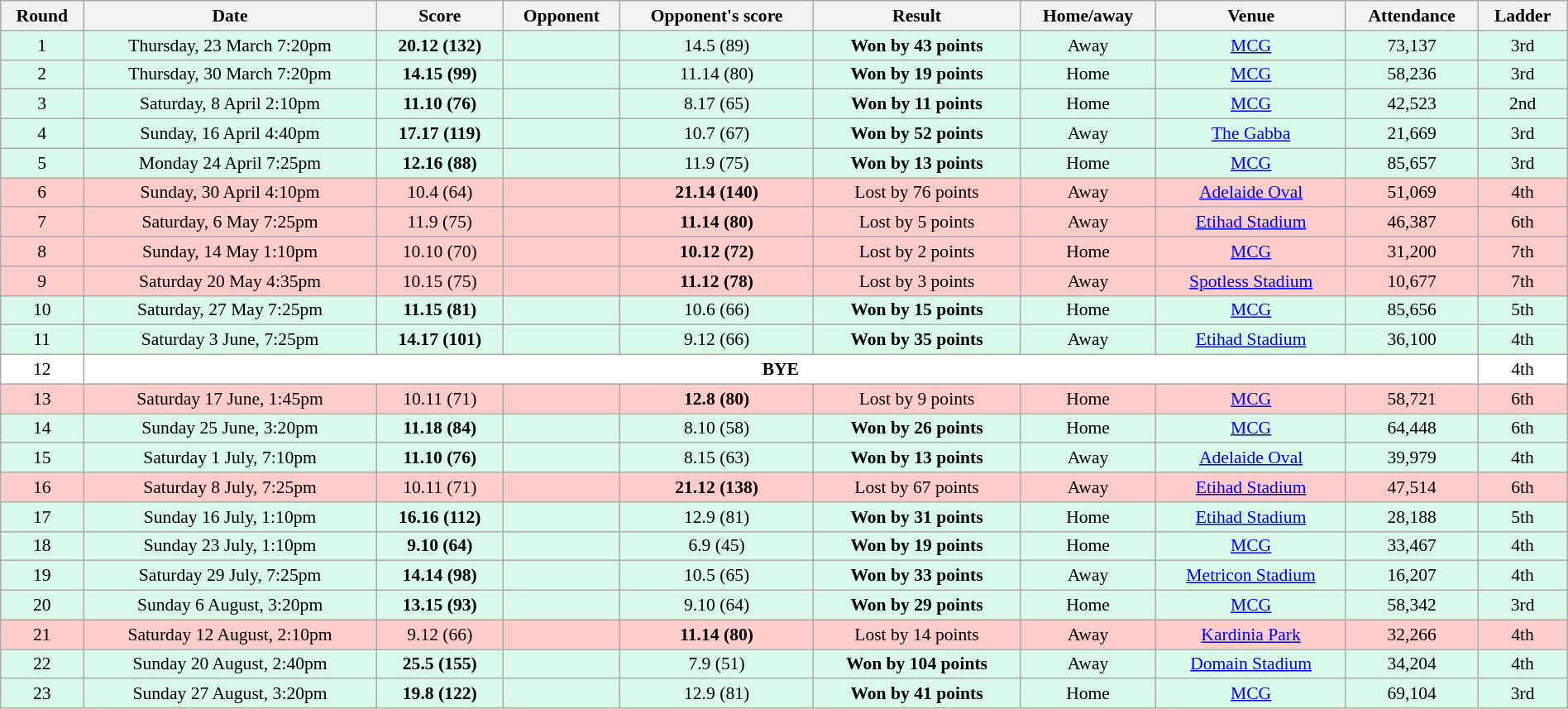<table class="wikitable" style="font-size:90%; text-align:center; width: 100%; margin-left: auto; margin-right: auto;">
<tr>
<th>Round</th>
<th>Date</th>
<th>Score</th>
<th>Opponent</th>
<th>Opponent's score</th>
<th>Result</th>
<th>Home/away</th>
<th>Venue</th>
<th>Attendance</th>
<th>Ladder</th>
</tr>
<tr style="background:#d9f9e9;">
<td>1</td>
<td>Thursday, 23 March 7:20pm</td>
<td><strong>20.12 (132)</strong></td>
<td></td>
<td>14.5 (89)</td>
<td><strong>Won by 43 points</strong></td>
<td>Away</td>
<td><a href='#'>MCG</a></td>
<td>73,137</td>
<td>3rd</td>
</tr>
<tr style="background:#d9f9e9;">
<td>2</td>
<td>Thursday, 30 March 7:20pm</td>
<td><strong>14.15 (99)</strong></td>
<td></td>
<td>11.14 (80)</td>
<td><strong>Won by 19 points</strong></td>
<td>Home</td>
<td><a href='#'>MCG</a></td>
<td>58,236</td>
<td>3rd</td>
</tr>
<tr style="background:#d9f9e9;">
<td>3</td>
<td>Saturday, 8 April 2:10pm</td>
<td><strong>11.10 (76)</strong></td>
<td></td>
<td>8.17 (65)</td>
<td><strong>Won by 11 points</strong></td>
<td>Home</td>
<td><a href='#'>MCG</a></td>
<td>42,523</td>
<td>2nd</td>
</tr>
<tr style="background:#d9f9e9;">
<td>4</td>
<td>Sunday, 16 April 4:40pm</td>
<td><strong>17.17 (119)</strong></td>
<td></td>
<td>10.7 (67)</td>
<td><strong>Won by 52 points</strong></td>
<td>Away</td>
<td><a href='#'>The Gabba</a></td>
<td>21,669</td>
<td>3rd</td>
</tr>
<tr style="background:#d9f9e9;">
<td>5</td>
<td>Monday 24 April 7:25pm</td>
<td><strong>12.16 (88)</strong></td>
<td></td>
<td>11.9 (75)</td>
<td><strong>Won by 13 points</strong></td>
<td>Home</td>
<td><a href='#'>MCG</a></td>
<td>85,657</td>
<td>3rd</td>
</tr>
<tr style="background:#fcc;">
<td>6</td>
<td>Sunday, 30 April 4:10pm</td>
<td>10.4 (64)</td>
<td></td>
<td><strong>21.14 (140)</strong></td>
<td>Lost by 76 points</td>
<td>Away</td>
<td><a href='#'>Adelaide Oval</a></td>
<td>51,069</td>
<td>4th</td>
</tr>
<tr style="background:#fcc;">
<td>7</td>
<td>Saturday, 6 May 7:25pm</td>
<td>11.9 (75)</td>
<td></td>
<td><strong>11.14 (80)</strong></td>
<td>Lost by 5 points</td>
<td>Away</td>
<td><a href='#'>Etihad Stadium</a></td>
<td>46,387</td>
<td>6th</td>
</tr>
<tr style="background:#fcc;">
<td>8</td>
<td>Sunday, 14 May 1:10pm</td>
<td>10.10 (70)</td>
<td></td>
<td><strong>10.12 (72)</strong></td>
<td>Lost by 2 points</td>
<td>Home</td>
<td><a href='#'>MCG</a></td>
<td>31,200</td>
<td>7th</td>
</tr>
<tr style="background:#fcc;">
<td>9</td>
<td>Saturday 20 May 4:35pm</td>
<td>10.15 (75)</td>
<td></td>
<td><strong>11.12 (78)</strong></td>
<td>Lost by 3 points</td>
<td>Away</td>
<td><a href='#'>Spotless Stadium</a></td>
<td>10,677</td>
<td>7th</td>
</tr>
<tr style="background:#d9f9e9;">
<td>10</td>
<td>Saturday, 27 May 7:25pm</td>
<td><strong>11.15 (81)</strong></td>
<td></td>
<td>10.6 (66)</td>
<td><strong>Won by 15 points</strong></td>
<td>Home</td>
<td><a href='#'>MCG</a></td>
<td>85,656</td>
<td>5th</td>
</tr>
<tr style="background:#d9f9e9;">
<td>11</td>
<td>Saturday 3 June, 7:25pm</td>
<td><strong>14.17 (101)</strong></td>
<td></td>
<td>9.12 (66)</td>
<td><strong>Won by 35 points</strong></td>
<td>Away</td>
<td><a href='#'>Etihad Stadium</a></td>
<td>36,100</td>
<td>4th</td>
</tr>
<tr style="background:#ffffff;">
<td>12</td>
<td colspan=8><strong>BYE</strong></td>
<td>4th</td>
</tr>
<tr style="background:#fcc;">
<td>13</td>
<td>Saturday 17 June, 1:45pm</td>
<td>10.11 (71)</td>
<td></td>
<td><strong>12.8 (80)</strong></td>
<td>Lost by 9 points</td>
<td>Home</td>
<td><a href='#'>MCG</a></td>
<td>58,721</td>
<td>6th</td>
</tr>
<tr style="background:#d9f9e9;">
<td>14</td>
<td>Sunday 25 June, 3:20pm</td>
<td><strong>11.18 (84)</strong></td>
<td></td>
<td>8.10 (58)</td>
<td><strong>Won by 26 points</strong></td>
<td>Home</td>
<td><a href='#'>MCG</a></td>
<td>64,448</td>
<td>6th</td>
</tr>
<tr style="background:#d9f9e9;">
<td>15</td>
<td>Saturday 1 July, 7:10pm</td>
<td><strong>11.10 (76)</strong></td>
<td></td>
<td>8.15 (63)</td>
<td><strong>Won by 13 points</strong></td>
<td>Away</td>
<td><a href='#'>Adelaide Oval</a></td>
<td>39,979</td>
<td>4th</td>
</tr>
<tr style="background:#fcc;">
<td>16</td>
<td>Saturday 8 July, 7:25pm</td>
<td>10.11 (71)</td>
<td></td>
<td><strong>21.12 (138)</strong></td>
<td>Lost by 67 points</td>
<td>Away</td>
<td><a href='#'>Etihad Stadium</a></td>
<td>47,514</td>
<td>6th</td>
</tr>
<tr style="background:#d9f9e9;">
<td>17</td>
<td>Sunday 16 July, 1:10pm</td>
<td><strong>16.16 (112)</strong></td>
<td></td>
<td>12.9 (81)</td>
<td><strong>Won by 31 points</strong></td>
<td>Home</td>
<td><a href='#'>Etihad Stadium</a></td>
<td>28,188</td>
<td>5th</td>
</tr>
<tr style="background:#d9f9e9;">
<td>18</td>
<td>Sunday 23 July, 1:10pm</td>
<td><strong>9.10 (64)</strong></td>
<td></td>
<td>6.9 (45)</td>
<td><strong>Won by 19 points</strong></td>
<td>Home</td>
<td><a href='#'>MCG</a></td>
<td>33,467</td>
<td>4th</td>
</tr>
<tr style="background:#d9f9e9;">
<td>19</td>
<td>Saturday 29 July, 7:25pm</td>
<td><strong>14.14 (98)</strong></td>
<td></td>
<td>10.5 (65)</td>
<td><strong>Won by 33 points</strong></td>
<td>Away</td>
<td><a href='#'>Metricon Stadium</a></td>
<td>16,207</td>
<td>4th</td>
</tr>
<tr style="background:#d9f9e9;">
<td>20</td>
<td>Sunday 6 August, 3:20pm</td>
<td><strong>13.15 (93)</strong></td>
<td></td>
<td>9.10 (64)</td>
<td><strong>Won by 29 points</strong></td>
<td>Home</td>
<td><a href='#'>MCG</a></td>
<td>58,342</td>
<td>3rd</td>
</tr>
<tr style="background:#fcc;">
<td>21</td>
<td>Saturday 12 August, 2:10pm</td>
<td>9.12 (66)</td>
<td></td>
<td><strong>11.14 (80)</strong></td>
<td>Lost by 14 points</td>
<td>Away</td>
<td><a href='#'>Kardinia Park</a></td>
<td>32,266</td>
<td>4th</td>
</tr>
<tr style="background:#d9f9e9;">
<td>22</td>
<td>Sunday 20 August, 2:40pm</td>
<td><strong>25.5 (155)</strong></td>
<td></td>
<td>7.9 (51)</td>
<td><strong>Won by 104 points</strong></td>
<td>Away</td>
<td><a href='#'>Domain Stadium</a></td>
<td>34,204</td>
<td>4th</td>
</tr>
<tr style="background:#d9f9e9;">
<td>23</td>
<td>Sunday 27 August, 3:20pm</td>
<td><strong>19.8 (122)</strong></td>
<td></td>
<td>12.9 (81)</td>
<td><strong>Won by 41 points</strong></td>
<td>Home</td>
<td><a href='#'>MCG</a></td>
<td>69,104</td>
<td>3rd</td>
</tr>
</table>
